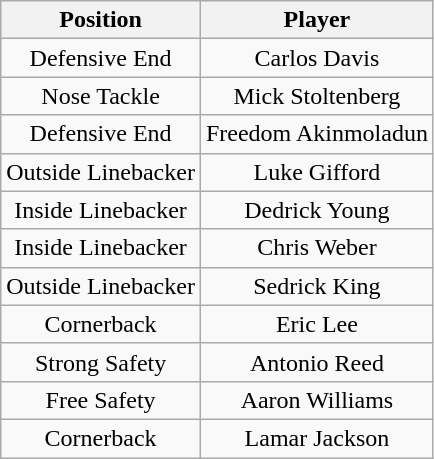<table class="wikitable" style="text-align: center;">
<tr>
<th>Position</th>
<th>Player</th>
</tr>
<tr>
<td>Defensive End</td>
<td>Carlos Davis</td>
</tr>
<tr>
<td>Nose Tackle</td>
<td>Mick Stoltenberg</td>
</tr>
<tr>
<td>Defensive End</td>
<td>Freedom Akinmoladun</td>
</tr>
<tr>
<td>Outside Linebacker</td>
<td>Luke Gifford</td>
</tr>
<tr>
<td>Inside Linebacker</td>
<td>Dedrick Young</td>
</tr>
<tr>
<td>Inside Linebacker</td>
<td>Chris Weber</td>
</tr>
<tr>
<td>Outside Linebacker</td>
<td>Sedrick King</td>
</tr>
<tr>
<td>Cornerback</td>
<td>Eric Lee</td>
</tr>
<tr>
<td>Strong Safety</td>
<td>Antonio Reed</td>
</tr>
<tr>
<td>Free Safety</td>
<td>Aaron Williams</td>
</tr>
<tr>
<td>Cornerback</td>
<td>Lamar Jackson</td>
</tr>
</table>
